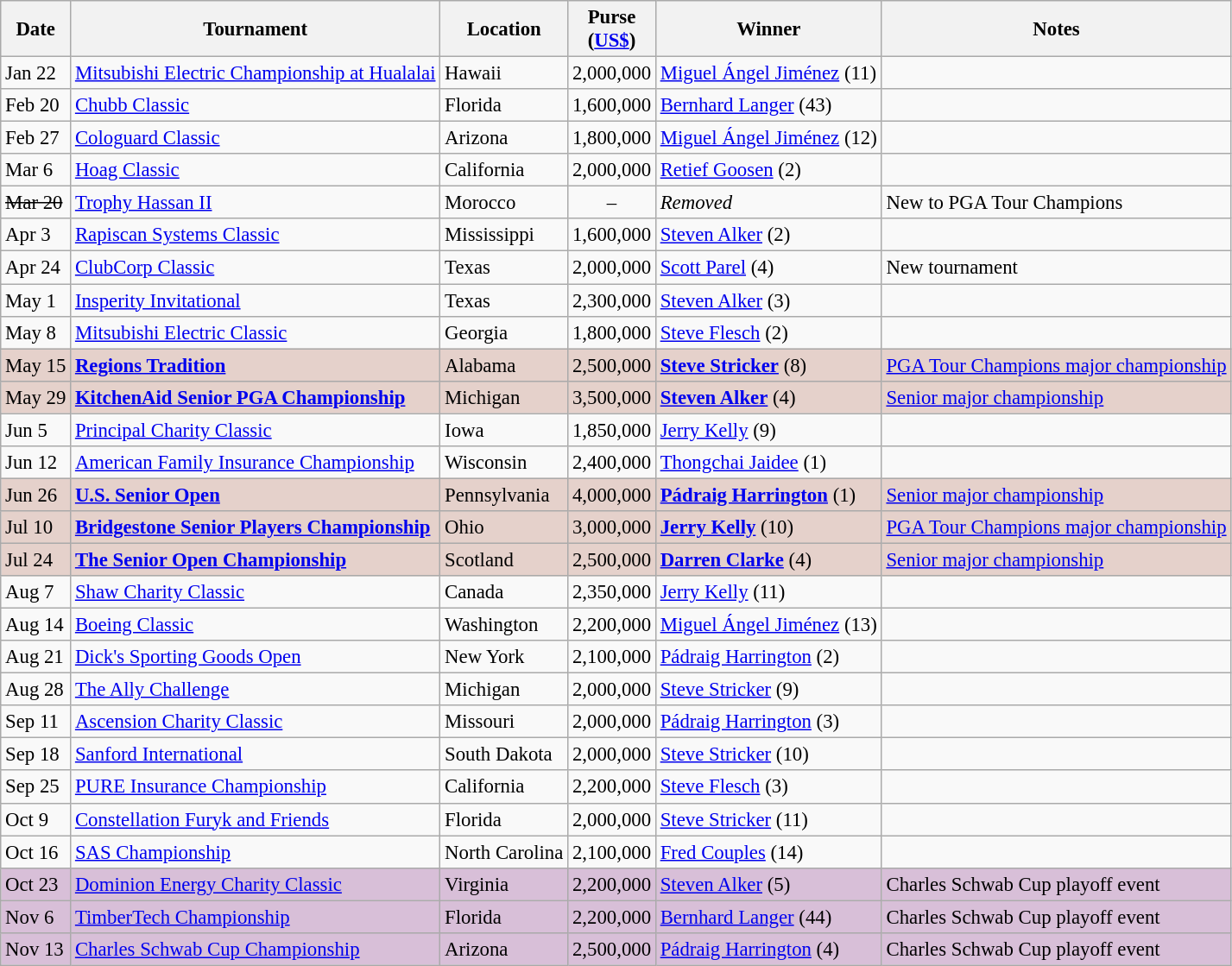<table class="wikitable" style="font-size:95%">
<tr>
<th>Date</th>
<th>Tournament</th>
<th>Location</th>
<th>Purse<br>(<a href='#'>US$</a>)</th>
<th>Winner</th>
<th>Notes</th>
</tr>
<tr>
<td>Jan 22</td>
<td><a href='#'>Mitsubishi Electric Championship at Hualalai</a></td>
<td>Hawaii</td>
<td align=right>2,000,000</td>
<td> <a href='#'>Miguel Ángel Jiménez</a> (11)</td>
<td></td>
</tr>
<tr>
<td>Feb 20</td>
<td><a href='#'>Chubb Classic</a></td>
<td>Florida</td>
<td align=right>1,600,000</td>
<td> <a href='#'>Bernhard Langer</a> (43)</td>
<td></td>
</tr>
<tr>
<td>Feb 27</td>
<td><a href='#'>Cologuard Classic</a></td>
<td>Arizona</td>
<td align=right>1,800,000</td>
<td> <a href='#'>Miguel Ángel Jiménez</a> (12)</td>
<td></td>
</tr>
<tr>
<td>Mar 6</td>
<td><a href='#'>Hoag Classic</a></td>
<td>California</td>
<td align=right>2,000,000</td>
<td> <a href='#'>Retief Goosen</a> (2)</td>
<td></td>
</tr>
<tr>
<td><s>Mar 20</s></td>
<td><a href='#'>Trophy Hassan II</a></td>
<td>Morocco</td>
<td align=center>–</td>
<td><em>Removed</em></td>
<td>New to PGA Tour Champions</td>
</tr>
<tr>
<td>Apr 3</td>
<td><a href='#'>Rapiscan Systems Classic</a></td>
<td>Mississippi</td>
<td align=right>1,600,000</td>
<td> <a href='#'>Steven Alker</a> (2)</td>
<td></td>
</tr>
<tr>
<td>Apr 24</td>
<td><a href='#'>ClubCorp Classic</a></td>
<td>Texas</td>
<td align=right>2,000,000</td>
<td> <a href='#'>Scott Parel</a> (4)</td>
<td>New tournament</td>
</tr>
<tr>
<td>May 1</td>
<td><a href='#'>Insperity Invitational</a></td>
<td>Texas</td>
<td align=right>2,300,000</td>
<td> <a href='#'>Steven Alker</a> (3)</td>
<td></td>
</tr>
<tr>
<td>May 8</td>
<td><a href='#'>Mitsubishi Electric Classic</a></td>
<td>Georgia</td>
<td align=right>1,800,000</td>
<td> <a href='#'>Steve Flesch</a> (2)</td>
<td></td>
</tr>
<tr style="background:#e5d1cb;">
<td>May 15</td>
<td><strong><a href='#'>Regions Tradition</a></strong></td>
<td>Alabama</td>
<td align=right>2,500,000</td>
<td> <strong><a href='#'>Steve Stricker</a></strong> (8)</td>
<td><a href='#'>PGA Tour Champions major championship</a></td>
</tr>
<tr style="background:#e5d1cb;">
<td>May 29</td>
<td><strong><a href='#'>KitchenAid Senior PGA Championship</a></strong></td>
<td>Michigan</td>
<td align=right>3,500,000</td>
<td> <strong><a href='#'>Steven Alker</a></strong> (4)</td>
<td><a href='#'>Senior major championship</a></td>
</tr>
<tr>
<td>Jun 5</td>
<td><a href='#'>Principal Charity Classic</a></td>
<td>Iowa</td>
<td align=right>1,850,000</td>
<td> <a href='#'>Jerry Kelly</a> (9)</td>
<td></td>
</tr>
<tr>
<td>Jun 12</td>
<td><a href='#'>American Family Insurance Championship</a></td>
<td>Wisconsin</td>
<td align=right>2,400,000</td>
<td> <a href='#'>Thongchai Jaidee</a> (1)</td>
<td></td>
</tr>
<tr style="background:#e5d1cb;">
<td>Jun 26</td>
<td><strong><a href='#'>U.S. Senior Open</a></strong></td>
<td>Pennsylvania</td>
<td align=right>4,000,000</td>
<td> <strong><a href='#'>Pádraig Harrington</a></strong> (1)</td>
<td><a href='#'>Senior major championship</a></td>
</tr>
<tr style="background:#e5d1cb;">
<td>Jul 10</td>
<td><strong><a href='#'>Bridgestone Senior Players Championship</a></strong></td>
<td>Ohio</td>
<td align=right>3,000,000</td>
<td> <strong><a href='#'>Jerry Kelly</a></strong> (10)</td>
<td><a href='#'>PGA Tour Champions major championship</a></td>
</tr>
<tr style="background:#e5d1cb;">
<td>Jul 24</td>
<td><strong><a href='#'>The Senior Open Championship</a></strong></td>
<td>Scotland</td>
<td align=right>2,500,000</td>
<td> <strong><a href='#'>Darren Clarke</a></strong> (4)</td>
<td><a href='#'>Senior major championship</a></td>
</tr>
<tr>
<td>Aug 7</td>
<td><a href='#'>Shaw Charity Classic</a></td>
<td>Canada</td>
<td align=right>2,350,000</td>
<td> <a href='#'>Jerry Kelly</a> (11)</td>
<td></td>
</tr>
<tr>
<td>Aug 14</td>
<td><a href='#'>Boeing Classic</a></td>
<td>Washington</td>
<td align=right>2,200,000</td>
<td> <a href='#'>Miguel Ángel Jiménez</a> (13)</td>
<td></td>
</tr>
<tr>
<td>Aug 21</td>
<td><a href='#'>Dick's Sporting Goods Open</a></td>
<td>New York</td>
<td align=right>2,100,000</td>
<td> <a href='#'>Pádraig Harrington</a> (2)</td>
<td></td>
</tr>
<tr>
<td>Aug 28</td>
<td><a href='#'>The Ally Challenge</a></td>
<td>Michigan</td>
<td align=right>2,000,000</td>
<td> <a href='#'>Steve Stricker</a> (9)</td>
<td></td>
</tr>
<tr>
<td>Sep 11</td>
<td><a href='#'>Ascension Charity Classic</a></td>
<td>Missouri</td>
<td align=right>2,000,000</td>
<td> <a href='#'>Pádraig Harrington</a> (3)</td>
<td></td>
</tr>
<tr>
<td>Sep 18</td>
<td><a href='#'>Sanford International</a></td>
<td>South Dakota</td>
<td align=right>2,000,000</td>
<td> <a href='#'>Steve Stricker</a> (10)</td>
<td></td>
</tr>
<tr>
<td>Sep 25</td>
<td><a href='#'>PURE Insurance Championship</a></td>
<td>California</td>
<td align=right>2,200,000</td>
<td> <a href='#'>Steve Flesch</a> (3)</td>
<td></td>
</tr>
<tr>
<td>Oct 9</td>
<td><a href='#'>Constellation Furyk and Friends</a></td>
<td>Florida</td>
<td align=right>2,000,000</td>
<td> <a href='#'>Steve Stricker</a> (11)</td>
<td></td>
</tr>
<tr>
<td>Oct 16</td>
<td><a href='#'>SAS Championship</a></td>
<td>North Carolina</td>
<td align=right>2,100,000</td>
<td> <a href='#'>Fred Couples</a> (14)</td>
<td></td>
</tr>
<tr style="background:thistle;">
<td>Oct 23</td>
<td><a href='#'>Dominion Energy Charity Classic</a></td>
<td>Virginia</td>
<td align=right>2,200,000</td>
<td> <a href='#'>Steven Alker</a> (5)</td>
<td>Charles Schwab Cup playoff event</td>
</tr>
<tr style="background:thistle;">
<td>Nov 6</td>
<td><a href='#'>TimberTech Championship</a></td>
<td>Florida</td>
<td align=right>2,200,000</td>
<td> <a href='#'>Bernhard Langer</a> (44)</td>
<td>Charles Schwab Cup playoff event</td>
</tr>
<tr style="background:thistle;">
<td>Nov 13</td>
<td><a href='#'>Charles Schwab Cup Championship</a></td>
<td>Arizona</td>
<td align=right>2,500,000</td>
<td> <a href='#'>Pádraig Harrington</a> (4)</td>
<td>Charles Schwab Cup playoff event</td>
</tr>
</table>
